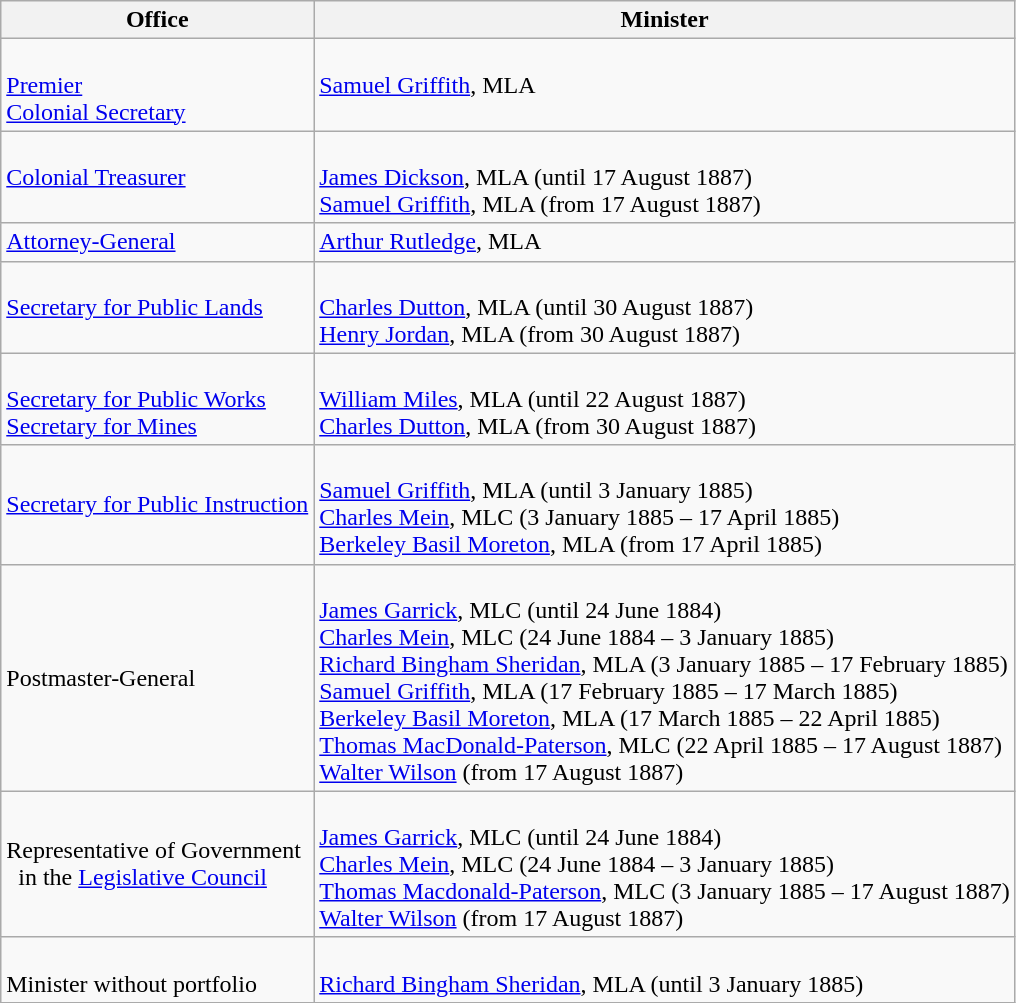<table class="wikitable">
<tr>
<th>Office</th>
<th>Minister</th>
</tr>
<tr>
<td><br><a href='#'>Premier</a><br>
<a href='#'>Colonial Secretary</a><br></td>
<td><a href='#'>Samuel Griffith</a>, MLA</td>
</tr>
<tr>
<td><a href='#'>Colonial Treasurer</a></td>
<td><br><a href='#'>James Dickson</a>, MLA (until 17 August 1887)<br>
<a href='#'>Samuel Griffith</a>, MLA (from 17 August 1887)</td>
</tr>
<tr>
<td><a href='#'>Attorney-General</a></td>
<td><a href='#'>Arthur Rutledge</a>, MLA</td>
</tr>
<tr>
<td><a href='#'>Secretary for Public Lands</a></td>
<td><br><a href='#'>Charles Dutton</a>, MLA (until 30 August 1887)<br>
<a href='#'>Henry Jordan</a>, MLA (from 30 August 1887)<br></td>
</tr>
<tr>
<td><br><a href='#'>Secretary for Public Works</a><br>
<a href='#'>Secretary for Mines</a></td>
<td><br><a href='#'>William Miles</a>, MLA (until 22 August 1887)<br>
<a href='#'>Charles Dutton</a>, MLA (from 30 August 1887)</td>
</tr>
<tr>
<td><a href='#'>Secretary for Public Instruction</a></td>
<td><br><a href='#'>Samuel Griffith</a>, MLA (until 3 January 1885)<br>
<a href='#'>Charles Mein</a>, MLC (3 January 1885 – 17 April 1885)<br>
<a href='#'>Berkeley Basil Moreton</a>, MLA (from 17 April 1885)</td>
</tr>
<tr>
<td>Postmaster-General</td>
<td><br><a href='#'>James Garrick</a>, MLC (until 24 June 1884)<br>
<a href='#'>Charles Mein</a>, MLC (24 June 1884 – 3 January 1885)<br>
<a href='#'>Richard Bingham Sheridan</a>, MLA (3 January 1885 – 17 February 1885)<br>
<a href='#'>Samuel Griffith</a>, MLA (17 February 1885 – 17 March 1885)<br>
<a href='#'>Berkeley Basil Moreton</a>, MLA (17 March 1885 – 22 April 1885)<br>
<a href='#'>Thomas MacDonald-Paterson</a>, MLC (22 April 1885 – 17 August 1887)<br>
<a href='#'>Walter Wilson</a> (from 17 August 1887)</td>
</tr>
<tr>
<td>Representative of Government<br>  in the <a href='#'>Legislative Council</a></td>
<td><br><a href='#'>James Garrick</a>, MLC (until 24 June 1884)<br>
<a href='#'>Charles Mein</a>, MLC (24 June 1884 – 3 January 1885)<br>
<a href='#'>Thomas Macdonald-Paterson</a>, MLC (3 January 1885 – 17 August 1887)<br>
<a href='#'>Walter Wilson</a> (from 17 August 1887)</td>
</tr>
<tr>
<td><br>Minister without portfolio<br></td>
<td><br><a href='#'>Richard Bingham Sheridan</a>, MLA (until 3 January 1885)<br></td>
</tr>
</table>
